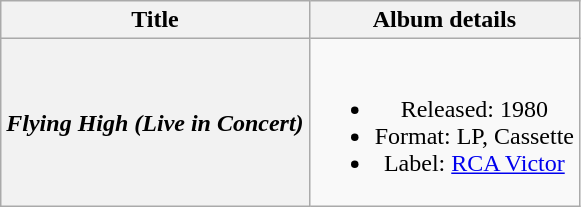<table class="wikitable plainrowheaders" style="text-align:center;" border="1">
<tr>
<th>Title</th>
<th>Album details</th>
</tr>
<tr>
<th scope="row"><em>Flying High (Live in Concert)</em></th>
<td><br><ul><li>Released: 1980</li><li>Format: LP, Cassette</li><li>Label: <a href='#'>RCA Victor</a> </li></ul></td>
</tr>
</table>
